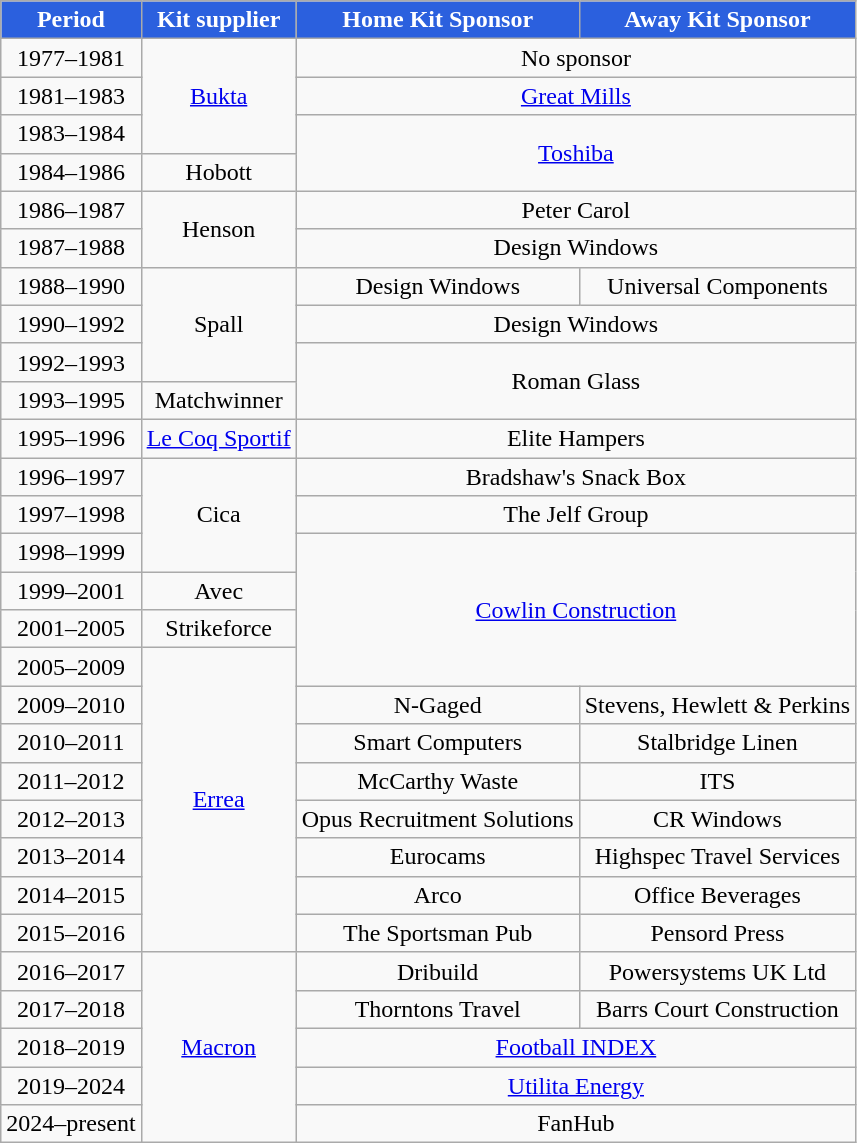<table class="wikitable" style="text-align: center">
<tr>
<th style="background-color:#2B60DE; color:white;;" scope="col">Period</th>
<th style="background-color:#2B60DE; color:white;;" scope="col">Kit supplier</th>
<th style="background-color:#2B60DE; color:white;;" scope="col">Home Kit Sponsor</th>
<th style="background-color:#2B60DE; color:white;;" scope="col">Away Kit Sponsor</th>
</tr>
<tr>
<td>1977–1981</td>
<td rowspan=3><a href='#'>Bukta</a></td>
<td colspan=2>No sponsor</td>
</tr>
<tr>
<td>1981–1983</td>
<td colspan=2><a href='#'>Great Mills</a></td>
</tr>
<tr>
<td>1983–1984</td>
<td rowspan="2" colspan="2"><a href='#'>Toshiba</a></td>
</tr>
<tr>
<td>1984–1986</td>
<td>Hobott</td>
</tr>
<tr>
<td>1986–1987</td>
<td rowspan=2>Henson</td>
<td colspan=2>Peter Carol</td>
</tr>
<tr>
<td>1987–1988</td>
<td colspan=2>Design Windows</td>
</tr>
<tr>
<td>1988–1990</td>
<td rowspan=3>Spall</td>
<td>Design Windows</td>
<td>Universal Components</td>
</tr>
<tr>
<td>1990–1992</td>
<td colspan=2>Design Windows</td>
</tr>
<tr>
<td>1992–1993</td>
<td rowspan="2" colspan="2">Roman Glass</td>
</tr>
<tr>
<td>1993–1995</td>
<td>Matchwinner</td>
</tr>
<tr>
<td>1995–1996</td>
<td><a href='#'>Le Coq Sportif</a></td>
<td colspan=2>Elite Hampers</td>
</tr>
<tr>
<td>1996–1997</td>
<td rowspan=3>Cica</td>
<td colspan=2>Bradshaw's Snack Box</td>
</tr>
<tr>
<td>1997–1998</td>
<td colspan=2>The Jelf Group</td>
</tr>
<tr>
<td>1998–1999</td>
<td rowspan="4" colspan="2"><a href='#'>Cowlin Construction</a></td>
</tr>
<tr>
<td>1999–2001</td>
<td>Avec</td>
</tr>
<tr>
<td>2001–2005</td>
<td>Strikeforce</td>
</tr>
<tr>
<td>2005–2009</td>
<td rowspan=8><a href='#'>Errea</a></td>
</tr>
<tr>
<td>2009–2010</td>
<td>N-Gaged</td>
<td>Stevens, Hewlett & Perkins</td>
</tr>
<tr>
<td>2010–2011</td>
<td>Smart Computers</td>
<td>Stalbridge Linen</td>
</tr>
<tr>
<td>2011–2012</td>
<td>McCarthy Waste</td>
<td>ITS</td>
</tr>
<tr>
<td>2012–2013</td>
<td>Opus Recruitment Solutions</td>
<td>CR Windows</td>
</tr>
<tr>
<td>2013–2014</td>
<td>Eurocams</td>
<td>Highspec Travel Services</td>
</tr>
<tr>
<td>2014–2015</td>
<td>Arco</td>
<td>Office Beverages</td>
</tr>
<tr>
<td>2015–2016</td>
<td>The Sportsman Pub</td>
<td>Pensord Press</td>
</tr>
<tr>
<td>2016–2017</td>
<td rowspan=5><a href='#'>Macron</a></td>
<td>Dribuild</td>
<td>Powersystems UK Ltd</td>
</tr>
<tr>
<td>2017–2018</td>
<td>Thorntons Travel</td>
<td>Barrs Court Construction</td>
</tr>
<tr>
<td>2018–2019</td>
<td colspan=2><a href='#'>Football INDEX</a></td>
</tr>
<tr>
<td>2019–2024</td>
<td colspan=2><a href='#'>Utilita Energy</a></td>
</tr>
<tr>
<td>2024–present</td>
<td colspan=2>FanHub</td>
</tr>
</table>
